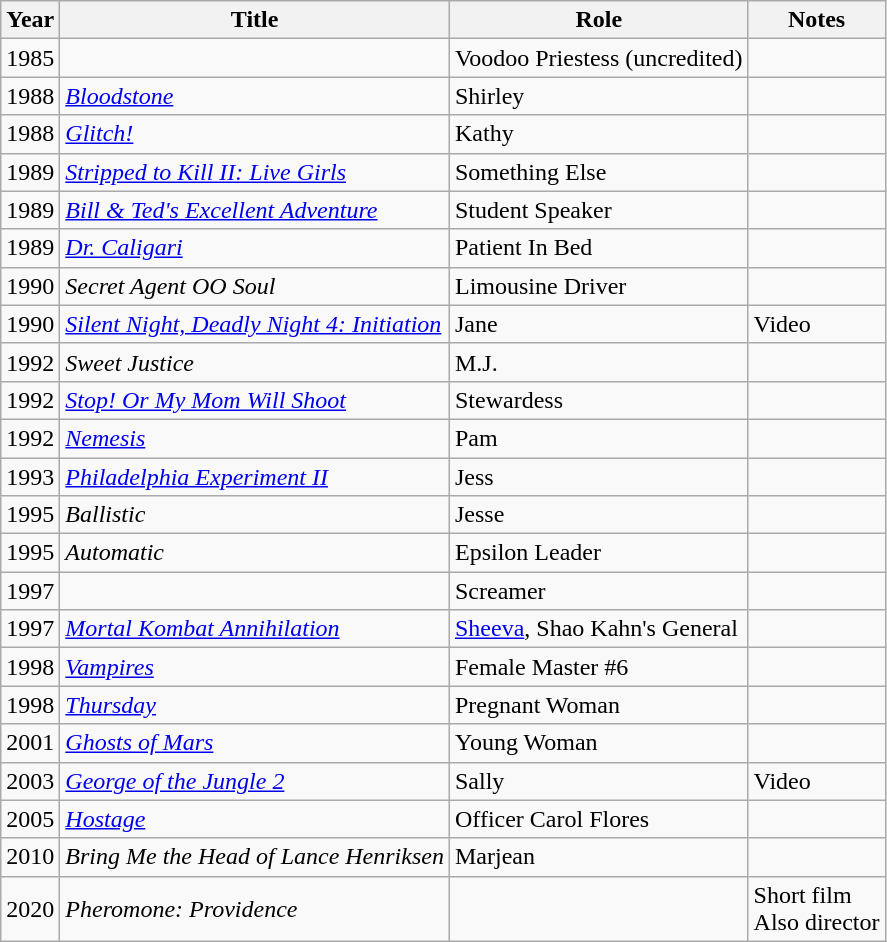<table class="wikitable sortable">
<tr>
<th>Year</th>
<th>Title</th>
<th>Role</th>
<th class="unsortable">Notes</th>
</tr>
<tr>
<td>1985</td>
<td><em></em></td>
<td>Voodoo Priestess (uncredited)</td>
<td></td>
</tr>
<tr>
<td>1988</td>
<td><em><a href='#'>Bloodstone</a></em></td>
<td>Shirley</td>
<td></td>
</tr>
<tr>
<td>1988</td>
<td><em><a href='#'>Glitch!</a></em></td>
<td>Kathy</td>
<td></td>
</tr>
<tr>
<td>1989</td>
<td><em><a href='#'>Stripped to Kill II: Live Girls</a></em></td>
<td>Something Else</td>
<td></td>
</tr>
<tr>
<td>1989</td>
<td><em><a href='#'>Bill & Ted's Excellent Adventure</a></em></td>
<td>Student Speaker</td>
<td></td>
</tr>
<tr>
<td>1989</td>
<td><em><a href='#'>Dr. Caligari</a></em></td>
<td>Patient In Bed</td>
<td></td>
</tr>
<tr>
<td>1990</td>
<td><em>Secret Agent OO Soul</em></td>
<td>Limousine Driver</td>
<td></td>
</tr>
<tr>
<td>1990</td>
<td><em><a href='#'>Silent Night, Deadly Night 4: Initiation</a></em></td>
<td>Jane</td>
<td>Video</td>
</tr>
<tr>
<td>1992</td>
<td><em>Sweet Justice</em></td>
<td>M.J.</td>
<td></td>
</tr>
<tr>
<td>1992</td>
<td><em><a href='#'>Stop! Or My Mom Will Shoot</a></em></td>
<td>Stewardess</td>
<td></td>
</tr>
<tr>
<td>1992</td>
<td><em><a href='#'>Nemesis</a></em></td>
<td>Pam</td>
<td></td>
</tr>
<tr>
<td>1993</td>
<td><em><a href='#'>Philadelphia Experiment II</a></em></td>
<td>Jess</td>
<td></td>
</tr>
<tr>
<td>1995</td>
<td><em>Ballistic</em></td>
<td>Jesse</td>
<td></td>
</tr>
<tr>
<td>1995</td>
<td><em>Automatic</em></td>
<td>Epsilon Leader</td>
<td></td>
</tr>
<tr>
<td>1997</td>
<td><em></em></td>
<td>Screamer</td>
<td></td>
</tr>
<tr>
<td>1997</td>
<td><em><a href='#'>Mortal Kombat Annihilation</a></em></td>
<td><a href='#'>Sheeva</a>, Shao Kahn's General</td>
<td></td>
</tr>
<tr>
<td>1998</td>
<td><em><a href='#'>Vampires</a></em></td>
<td>Female Master #6</td>
<td></td>
</tr>
<tr>
<td>1998</td>
<td><em><a href='#'>Thursday</a></em></td>
<td>Pregnant Woman</td>
<td></td>
</tr>
<tr>
<td>2001</td>
<td><em><a href='#'>Ghosts of Mars</a></em></td>
<td>Young Woman</td>
<td></td>
</tr>
<tr>
<td>2003</td>
<td><em><a href='#'>George of the Jungle 2</a></em></td>
<td>Sally</td>
<td>Video</td>
</tr>
<tr>
<td>2005</td>
<td><em><a href='#'>Hostage</a></em></td>
<td>Officer Carol Flores</td>
<td></td>
</tr>
<tr>
<td>2010</td>
<td><em>Bring Me the Head of Lance Henriksen</em></td>
<td>Marjean</td>
<td></td>
</tr>
<tr>
<td>2020</td>
<td><em>Pheromone: Providence</em></td>
<td></td>
<td>Short film<br>Also director</td>
</tr>
</table>
